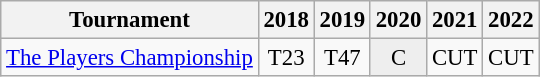<table class="wikitable" style="font-size:95%;text-align:center;">
<tr>
<th>Tournament</th>
<th>2018</th>
<th>2019</th>
<th>2020</th>
<th>2021</th>
<th>2022</th>
</tr>
<tr>
<td align=left><a href='#'>The Players Championship</a></td>
<td>T23</td>
<td>T47</td>
<td style="background:#eeeeee;">C</td>
<td>CUT</td>
<td>CUT</td>
</tr>
</table>
